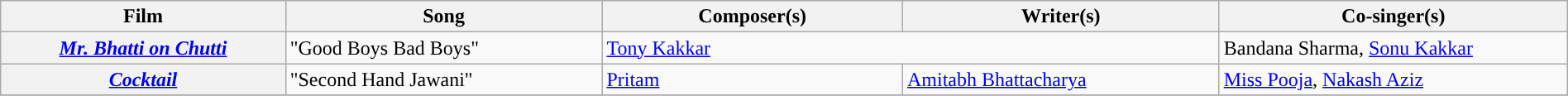<table class="wikitable plainrowheaders" width="100%">
<tr>
<th width=18%>Film</th>
<th width=20%>Song</th>
<th width=19%>Composer(s)</th>
<th width=20%>Writer(s)</th>
<th width=22%>Co-singer(s)</th>
</tr>
<tr>
<th scope=row><em><a href='#'>Mr. Bhatti on Chutti</a></em></th>
<td>"Good Boys Bad Boys"</td>
<td colspan="2"><a href='#'>Tony Kakkar</a></td>
<td>Bandana Sharma, <a href='#'>Sonu Kakkar</a></td>
</tr>
<tr>
<th scope=row><em><a href='#'>Cocktail</a></em></th>
<td>"Second Hand Jawani"</td>
<td><a href='#'>Pritam</a></td>
<td><a href='#'>Amitabh Bhattacharya</a></td>
<td><a href='#'>Miss Pooja</a>, <a href='#'>Nakash Aziz</a></td>
</tr>
<tr>
</tr>
</table>
